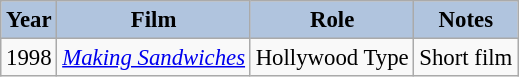<table class="wikitable" style="font-size:95%;">
<tr>
<th style="background:#B0C4DE;">Year</th>
<th style="background:#B0C4DE;">Film</th>
<th style="background:#B0C4DE;">Role</th>
<th style="background:#B0C4DE;">Notes</th>
</tr>
<tr>
<td>1998</td>
<td><em><a href='#'>Making Sandwiches</a></em></td>
<td>Hollywood Type</td>
<td>Short film</td>
</tr>
</table>
